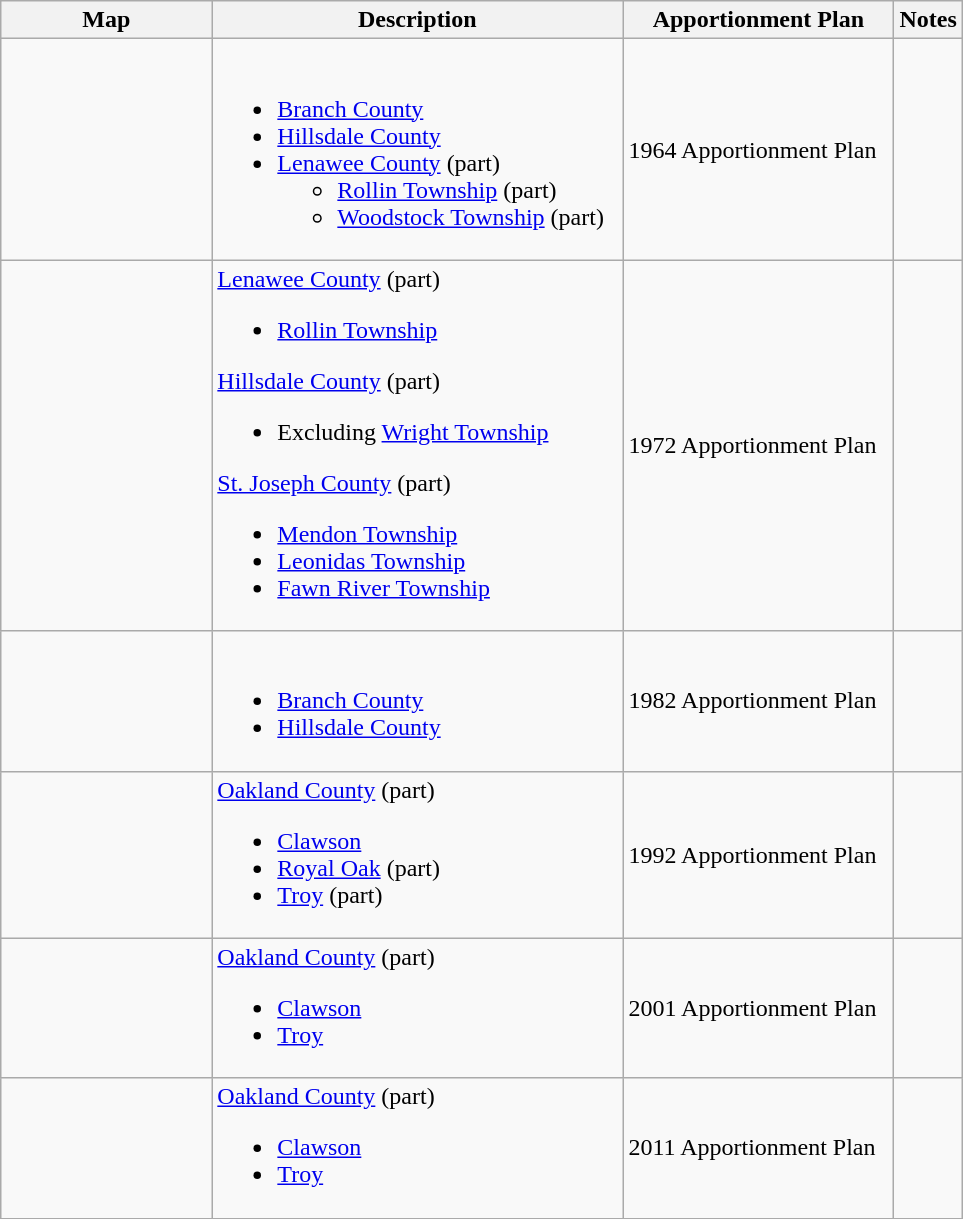<table class="wikitable sortable">
<tr>
<th style="width:100pt;">Map</th>
<th style="width:200pt;">Description</th>
<th style="width:130pt;">Apportionment Plan</th>
<th style="width:15pt;">Notes</th>
</tr>
<tr>
<td></td>
<td><br><ul><li><a href='#'>Branch County</a></li><li><a href='#'>Hillsdale County</a></li><li><a href='#'>Lenawee County</a> (part)<ul><li><a href='#'>Rollin Township</a> (part)</li><li><a href='#'>Woodstock Township</a> (part)</li></ul></li></ul></td>
<td>1964 Apportionment Plan</td>
<td></td>
</tr>
<tr>
<td></td>
<td><a href='#'>Lenawee County</a> (part)<br><ul><li><a href='#'>Rollin Township</a></li></ul><a href='#'>Hillsdale County</a> (part)<ul><li>Excluding <a href='#'>Wright Township</a></li></ul><a href='#'>St. Joseph County</a> (part)<ul><li><a href='#'>Mendon Township</a></li><li><a href='#'>Leonidas Township</a></li><li><a href='#'>Fawn River Township</a></li></ul></td>
<td>1972 Apportionment Plan</td>
<td></td>
</tr>
<tr>
<td></td>
<td><br><ul><li><a href='#'>Branch County</a></li><li><a href='#'>Hillsdale County</a></li></ul></td>
<td>1982 Apportionment Plan</td>
<td></td>
</tr>
<tr>
<td></td>
<td><a href='#'>Oakland County</a> (part)<br><ul><li><a href='#'>Clawson</a></li><li><a href='#'>Royal Oak</a> (part)</li><li><a href='#'>Troy</a> (part)</li></ul></td>
<td>1992 Apportionment Plan</td>
<td></td>
</tr>
<tr>
<td></td>
<td><a href='#'>Oakland County</a> (part)<br><ul><li><a href='#'>Clawson</a></li><li><a href='#'>Troy</a></li></ul></td>
<td>2001 Apportionment Plan</td>
<td></td>
</tr>
<tr>
<td></td>
<td><a href='#'>Oakland County</a> (part)<br><ul><li><a href='#'>Clawson</a></li><li><a href='#'>Troy</a></li></ul></td>
<td>2011 Apportionment Plan</td>
<td></td>
</tr>
<tr>
</tr>
</table>
